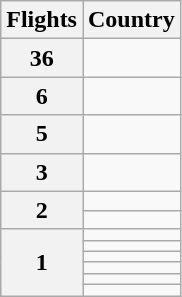<table class="wikitable">
<tr>
<th>Flights</th>
<th>Country</th>
</tr>
<tr>
<th>36</th>
<td></td>
</tr>
<tr>
<th>6</th>
<td></td>
</tr>
<tr>
<th>5</th>
<td></td>
</tr>
<tr>
<th>3</th>
<td></td>
</tr>
<tr>
<th rowspan="2">2</th>
<td></td>
</tr>
<tr>
<td></td>
</tr>
<tr>
<th rowspan="6">1</th>
<td></td>
</tr>
<tr>
<td></td>
</tr>
<tr>
<td></td>
</tr>
<tr>
<td></td>
</tr>
<tr>
<td></td>
</tr>
<tr>
<td></td>
</tr>
</table>
